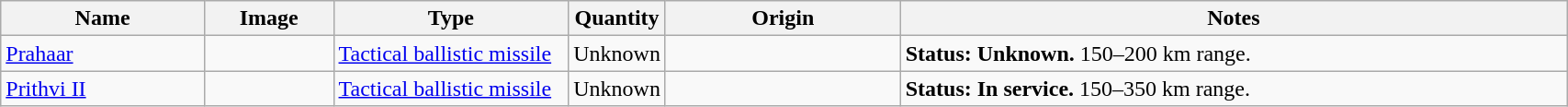<table class="wikitable" style="width:90%;">
<tr>
<th style="width:13%;">Name</th>
<th>Image</th>
<th style="width:15%;">Type</th>
<th style="width:5%;">Quantity</th>
<th style="width:15%;">Origin</th>
<th>Notes</th>
</tr>
<tr>
<td><a href='#'>Prahaar</a></td>
<td></td>
<td><a href='#'>Tactical ballistic missile</a></td>
<td>Unknown</td>
<td></td>
<td><strong>Status: Unknown.</strong> 150–200 km range.</td>
</tr>
<tr>
<td><a href='#'>Prithvi II</a></td>
<td></td>
<td><a href='#'>Tactical ballistic missile</a></td>
<td>Unknown</td>
<td></td>
<td><strong>Status: In service.</strong> 150–350 km range.</td>
</tr>
</table>
